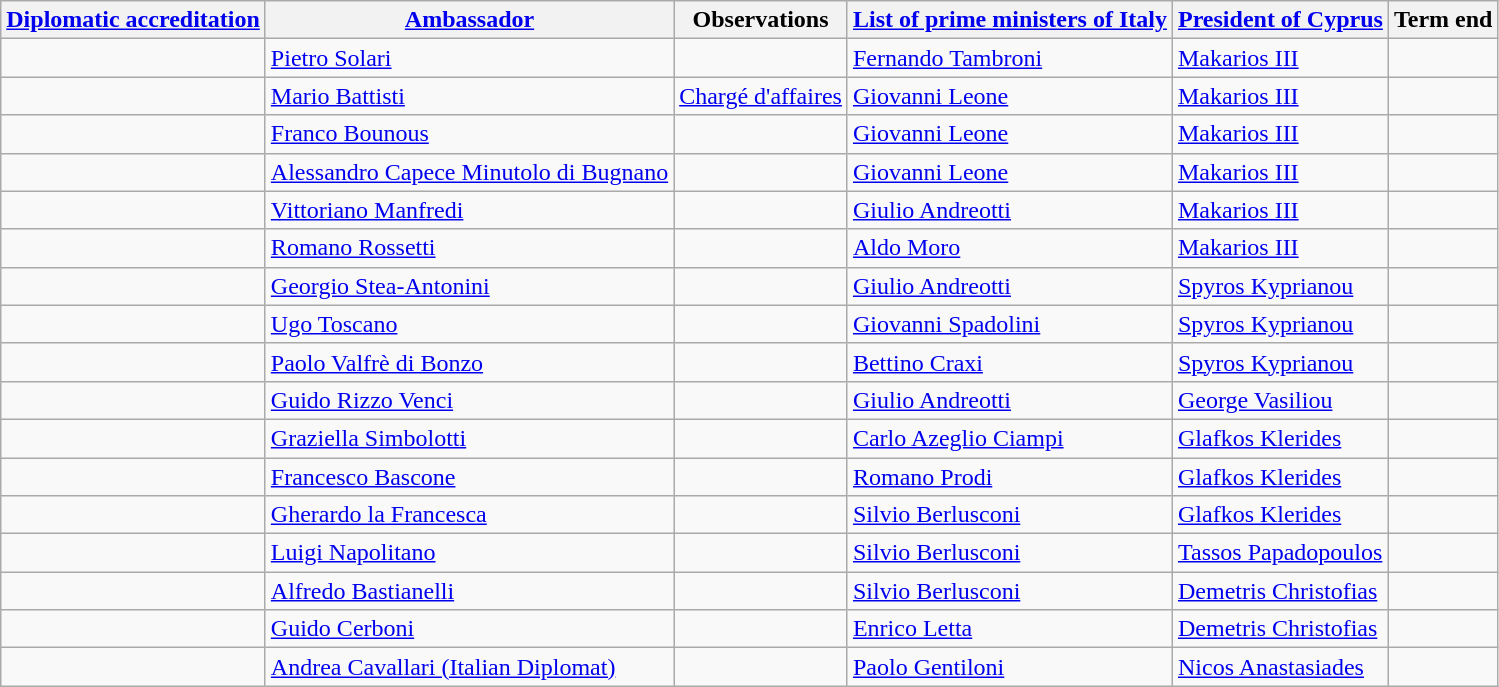<table class="wikitable sortable">
<tr>
<th><a href='#'>Diplomatic accreditation</a></th>
<th><a href='#'>Ambassador</a></th>
<th>Observations</th>
<th><a href='#'>List of prime ministers of Italy</a></th>
<th><a href='#'>President of Cyprus</a></th>
<th>Term end</th>
</tr>
<tr>
<td></td>
<td><a href='#'>Pietro Solari</a></td>
<td></td>
<td><a href='#'>Fernando Tambroni</a></td>
<td><a href='#'>Makarios III</a></td>
<td></td>
</tr>
<tr>
<td></td>
<td><a href='#'>Mario Battisti</a></td>
<td><a href='#'>Chargé d'affaires</a></td>
<td><a href='#'>Giovanni Leone</a></td>
<td><a href='#'>Makarios III</a></td>
<td></td>
</tr>
<tr>
<td></td>
<td><a href='#'>Franco Bounous</a></td>
<td></td>
<td><a href='#'>Giovanni Leone</a></td>
<td><a href='#'>Makarios III</a></td>
<td></td>
</tr>
<tr>
<td></td>
<td><a href='#'>Alessandro Capece Minutolo di Bugnano</a></td>
<td></td>
<td><a href='#'>Giovanni Leone</a></td>
<td><a href='#'>Makarios III</a></td>
<td></td>
</tr>
<tr>
<td></td>
<td><a href='#'>Vittoriano Manfredi</a></td>
<td></td>
<td><a href='#'>Giulio Andreotti</a></td>
<td><a href='#'>Makarios III</a></td>
<td></td>
</tr>
<tr>
<td></td>
<td><a href='#'>Romano Rossetti</a></td>
<td></td>
<td><a href='#'>Aldo Moro</a></td>
<td><a href='#'>Makarios III</a></td>
<td></td>
</tr>
<tr>
<td></td>
<td><a href='#'>Georgio Stea-Antonini</a></td>
<td></td>
<td><a href='#'>Giulio Andreotti</a></td>
<td><a href='#'>Spyros Kyprianou</a></td>
<td></td>
</tr>
<tr>
<td></td>
<td><a href='#'>Ugo Toscano</a></td>
<td></td>
<td><a href='#'>Giovanni Spadolini</a></td>
<td><a href='#'>Spyros Kyprianou</a></td>
<td></td>
</tr>
<tr>
<td></td>
<td><a href='#'>Paolo Valfrè di Bonzo</a></td>
<td></td>
<td><a href='#'>Bettino Craxi</a></td>
<td><a href='#'>Spyros Kyprianou</a></td>
<td></td>
</tr>
<tr>
<td></td>
<td><a href='#'>Guido Rizzo Venci</a></td>
<td></td>
<td><a href='#'>Giulio Andreotti</a></td>
<td><a href='#'>George Vasiliou</a></td>
<td></td>
</tr>
<tr>
<td></td>
<td><a href='#'>Graziella Simbolotti</a></td>
<td></td>
<td><a href='#'>Carlo Azeglio Ciampi</a></td>
<td><a href='#'>Glafkos Klerides</a></td>
<td></td>
</tr>
<tr>
<td></td>
<td><a href='#'>Francesco Bascone</a></td>
<td></td>
<td><a href='#'>Romano Prodi</a></td>
<td><a href='#'>Glafkos Klerides</a></td>
<td></td>
</tr>
<tr>
<td></td>
<td><a href='#'>Gherardo la Francesca</a></td>
<td></td>
<td><a href='#'>Silvio Berlusconi</a></td>
<td><a href='#'>Glafkos Klerides</a></td>
<td></td>
</tr>
<tr>
<td></td>
<td><a href='#'>Luigi Napolitano</a></td>
<td></td>
<td><a href='#'>Silvio Berlusconi</a></td>
<td><a href='#'>Tassos Papadopoulos</a></td>
<td></td>
</tr>
<tr>
<td></td>
<td><a href='#'>Alfredo Bastianelli</a></td>
<td></td>
<td><a href='#'>Silvio Berlusconi</a></td>
<td><a href='#'>Demetris Christofias</a></td>
<td></td>
</tr>
<tr>
<td></td>
<td><a href='#'>Guido Cerboni</a></td>
<td></td>
<td><a href='#'>Enrico Letta</a></td>
<td><a href='#'>Demetris Christofias</a></td>
<td></td>
</tr>
<tr>
<td></td>
<td><a href='#'>Andrea Cavallari (Italian Diplomat)</a><br></onlyinclude></td>
<td></td>
<td><a href='#'>Paolo Gentiloni</a></td>
<td><a href='#'>Nicos Anastasiades</a></td>
<td></td>
</tr>
</table>
